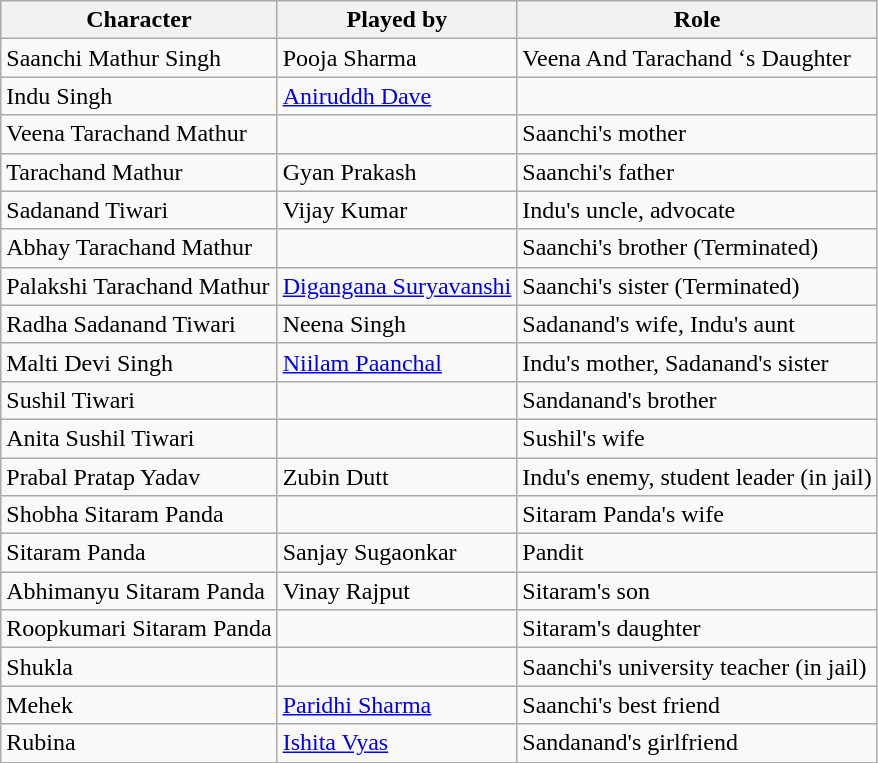<table class="wikitable">
<tr>
<th>Character</th>
<th>Played  by</th>
<th>Role</th>
</tr>
<tr>
<td>Saanchi Mathur Singh</td>
<td>Pooja Sharma</td>
<td>Veena And Tarachand ‘s Daughter</td>
</tr>
<tr>
<td>Indu Singh</td>
<td><a href='#'>Aniruddh Dave</a></td>
<td></td>
</tr>
<tr>
<td>Veena Tarachand Mathur</td>
<td></td>
<td>Saanchi's mother</td>
</tr>
<tr>
<td>Tarachand Mathur</td>
<td>Gyan Prakash</td>
<td>Saanchi's father</td>
</tr>
<tr>
<td>Sadanand Tiwari</td>
<td>Vijay Kumar</td>
<td>Indu's uncle, advocate</td>
</tr>
<tr>
<td>Abhay Tarachand Mathur</td>
<td></td>
<td>Saanchi's brother (Terminated)</td>
</tr>
<tr>
<td>Palakshi Tarachand Mathur</td>
<td><a href='#'>Digangana Suryavanshi</a></td>
<td>Saanchi's sister (Terminated)</td>
</tr>
<tr>
<td>Radha Sadanand Tiwari</td>
<td>Neena Singh</td>
<td>Sadanand's wife, Indu's aunt</td>
</tr>
<tr>
<td>Malti Devi Singh</td>
<td><a href='#'>Niilam Paanchal</a></td>
<td>Indu's mother, Sadanand's sister</td>
</tr>
<tr>
<td>Sushil Tiwari</td>
<td></td>
<td>Sandanand's brother</td>
</tr>
<tr>
<td>Anita Sushil Tiwari</td>
<td></td>
<td>Sushil's wife</td>
</tr>
<tr>
<td>Prabal Pratap Yadav</td>
<td>Zubin Dutt</td>
<td>Indu's enemy, student leader (in jail)</td>
</tr>
<tr>
<td>Shobha Sitaram Panda</td>
<td></td>
<td>Sitaram Panda's wife</td>
</tr>
<tr>
<td>Sitaram Panda</td>
<td>Sanjay Sugaonkar</td>
<td>Pandit</td>
</tr>
<tr>
<td>Abhimanyu Sitaram Panda</td>
<td>Vinay Rajput</td>
<td>Sitaram's son</td>
</tr>
<tr>
<td>Roopkumari Sitaram Panda</td>
<td></td>
<td>Sitaram's daughter</td>
</tr>
<tr>
<td>Shukla</td>
<td></td>
<td>Saanchi's university teacher (in jail)</td>
</tr>
<tr>
<td>Mehek</td>
<td><a href='#'>Paridhi Sharma</a></td>
<td>Saanchi's best friend</td>
</tr>
<tr>
<td>Rubina</td>
<td><a href='#'>Ishita Vyas</a></td>
<td>Sandanand's girlfriend</td>
</tr>
</table>
